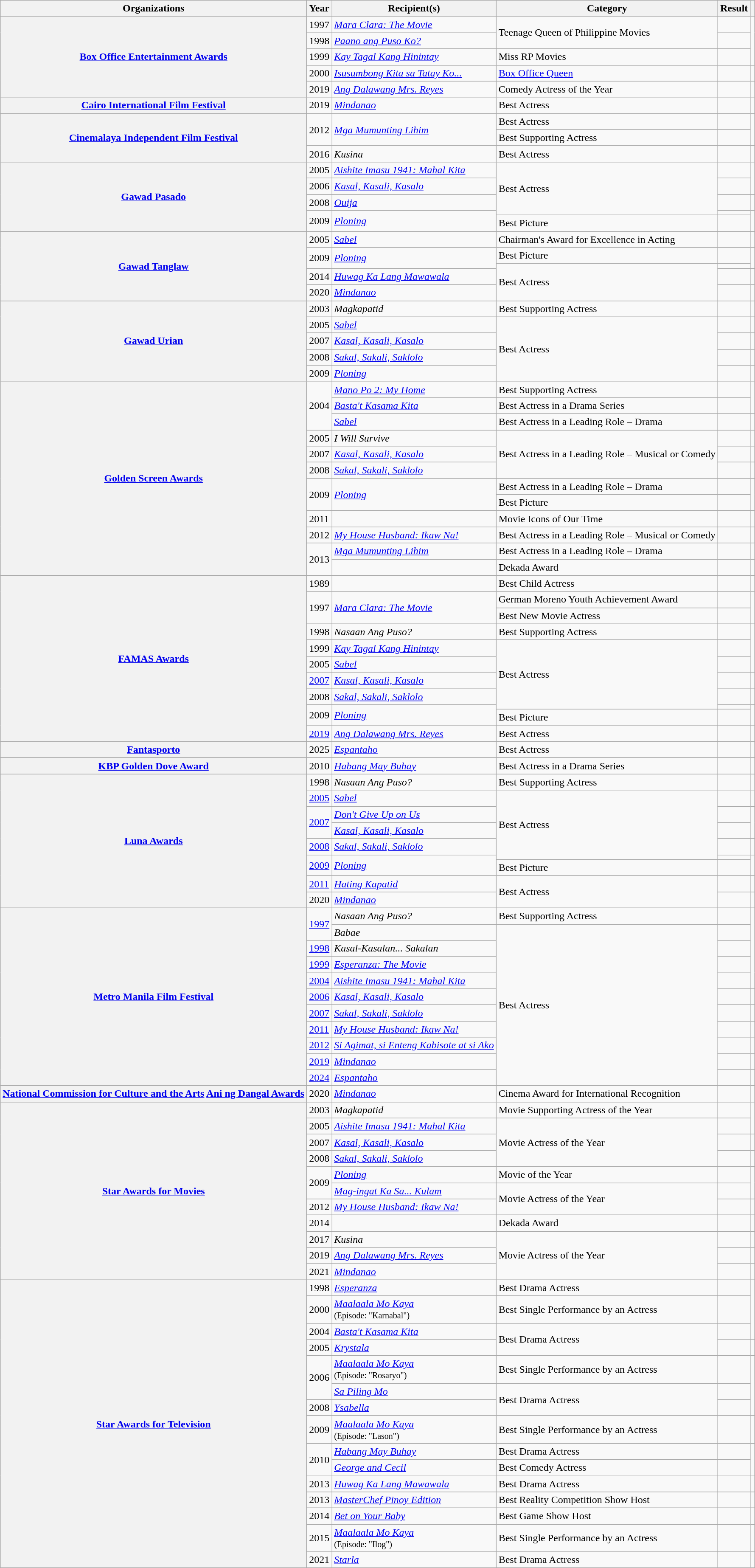<table class="wikitable sortable plainrowheaders">
<tr>
<th scope="col">Organizations</th>
<th scope="col">Year</th>
<th scope="col">Recipient(s)</th>
<th scope="col">Category</th>
<th scope="col">Result</th>
<th scope="col" class="unsortable"></th>
</tr>
<tr>
<th scope="rowgroup" rowspan="5"><a href='#'>Box Office Entertainment Awards</a></th>
<td>1997</td>
<td><em><a href='#'>Mara Clara: The Movie</a></em></td>
<td rowspan="2">Teenage Queen of Philippine Movies</td>
<td></td>
<td align="center" rowspan="3"></td>
</tr>
<tr>
<td>1998</td>
<td><em><a href='#'>Paano ang Puso Ko?</a></em></td>
<td></td>
</tr>
<tr>
<td>1999</td>
<td><em><a href='#'>Kay Tagal Kang Hinintay</a></em></td>
<td>Miss RP Movies</td>
<td></td>
</tr>
<tr>
<td>2000</td>
<td><em><a href='#'>Isusumbong Kita sa Tatay Ko...</a></em></td>
<td><a href='#'>Box Office Queen</a></td>
<td></td>
<td align="center"></td>
</tr>
<tr>
<td>2019</td>
<td><em><a href='#'>Ang Dalawang Mrs. Reyes</a></em></td>
<td>Comedy Actress of the Year</td>
<td></td>
<td align="center"></td>
</tr>
<tr>
<th scope="row"><a href='#'>Cairo International Film Festival</a></th>
<td>2019</td>
<td><em><a href='#'>Mindanao</a></em></td>
<td>Best Actress</td>
<td></td>
<td align="center"></td>
</tr>
<tr>
<th scope="rowgroup" rowspan="3"><a href='#'>Cinemalaya Independent Film Festival</a></th>
<td rowspan="2">2012</td>
<td rowspan="2"><em><a href='#'>Mga Mumunting Lihim</a></em></td>
<td>Best Actress</td>
<td></td>
<td align="center" rowspan="2"></td>
</tr>
<tr>
<td>Best Supporting Actress</td>
<td></td>
</tr>
<tr>
<td>2016</td>
<td><em>Kusina</em></td>
<td>Best Actress</td>
<td></td>
<td align="center"></td>
</tr>
<tr>
<th scope="rowgroup" rowspan="5"><a href='#'>Gawad Pasado</a></th>
<td>2005</td>
<td><em><a href='#'>Aishite Imasu 1941: Mahal Kita</a></em></td>
<td rowspan="4">Best Actress</td>
<td></td>
<td align="center" rowspan="2"></td>
</tr>
<tr>
<td>2006</td>
<td><em><a href='#'>Kasal, Kasali, Kasalo</a></em></td>
<td></td>
</tr>
<tr>
<td>2008</td>
<td><em><a href='#'>Ouija</a></em></td>
<td></td>
<td align="center"></td>
</tr>
<tr>
<td rowspan="2">2009</td>
<td rowspan="2"><em><a href='#'>Ploning</a></em></td>
<td></td>
<td align="center" rowspan="2"></td>
</tr>
<tr>
<td>Best Picture</td>
<td></td>
</tr>
<tr>
<th scope="rowgroup" rowspan="5"><a href='#'>Gawad Tanglaw</a></th>
<td>2005</td>
<td><em><a href='#'>Sabel</a></em></td>
<td>Chairman's Award for Excellence in Acting</td>
<td></td>
<td align="center"></td>
</tr>
<tr>
<td rowspan="2">2009</td>
<td rowspan="2"><em><a href='#'>Ploning</a></em></td>
<td>Best Picture</td>
<td></td>
<td align="center" rowspan="2"></td>
</tr>
<tr>
<td rowspan="3">Best Actress</td>
<td></td>
</tr>
<tr>
<td>2014</td>
<td><em><a href='#'>Huwag Ka Lang Mawawala</a></em></td>
<td></td>
<td align="center"></td>
</tr>
<tr>
<td>2020</td>
<td><em><a href='#'>Mindanao</a></em></td>
<td></td>
<td align="center"></td>
</tr>
<tr>
<th scope="rowgroup" rowspan="5"><a href='#'>Gawad Urian</a></th>
<td>2003</td>
<td><em>Magkapatid</em></td>
<td>Best Supporting Actress</td>
<td></td>
<td align="center"></td>
</tr>
<tr>
<td>2005</td>
<td><em><a href='#'>Sabel</a></em></td>
<td rowspan="4">Best Actress</td>
<td></td>
<td align="center"></td>
</tr>
<tr>
<td>2007</td>
<td><em><a href='#'>Kasal, Kasali, Kasalo</a></em></td>
<td></td>
<td align="center"></td>
</tr>
<tr>
<td>2008</td>
<td><em><a href='#'>Sakal, Sakali, Saklolo</a></em></td>
<td></td>
<td align="center"></td>
</tr>
<tr>
<td>2009</td>
<td><em><a href='#'>Ploning</a></em></td>
<td></td>
<td align="center"></td>
</tr>
<tr>
<th scope="rowgroup" rowspan="12"><a href='#'>Golden Screen Awards</a></th>
<td rowspan="3">2004</td>
<td><em><a href='#'>Mano Po 2: My Home</a></em></td>
<td>Best Supporting Actress</td>
<td></td>
<td align="center" rowspan="2"></td>
</tr>
<tr>
<td><em><a href='#'>Basta't Kasama Kita</a></em></td>
<td>Best Actress in a Drama Series</td>
<td></td>
</tr>
<tr>
<td><em><a href='#'>Sabel</a></em></td>
<td>Best Actress in a Leading Role – Drama</td>
<td></td>
<td align="center"></td>
</tr>
<tr>
<td>2005</td>
<td><em>I Will Survive</em></td>
<td rowspan="3">Best Actress in a Leading Role – Musical or Comedy</td>
<td></td>
<td align="center"></td>
</tr>
<tr>
<td>2007</td>
<td><em><a href='#'>Kasal, Kasali, Kasalo</a></em></td>
<td></td>
<td align="center"></td>
</tr>
<tr>
<td>2008</td>
<td><em><a href='#'>Sakal, Sakali, Saklolo</a></em></td>
<td></td>
<td align="center"></td>
</tr>
<tr>
<td rowspan="2">2009</td>
<td rowspan="2"><em><a href='#'>Ploning</a></em></td>
<td>Best Actress in a Leading Role – Drama</td>
<td></td>
<td align="center" rowspan="2"></td>
</tr>
<tr>
<td>Best Picture</td>
<td></td>
</tr>
<tr>
<td>2011</td>
<td></td>
<td>Movie Icons of Our Time</td>
<td></td>
<td align="center"></td>
</tr>
<tr>
<td>2012</td>
<td><em><a href='#'>My House Husband: Ikaw Na!</a></em></td>
<td>Best Actress in a Leading Role – Musical or Comedy</td>
<td></td>
<td align="center"></td>
</tr>
<tr>
<td rowspan="2">2013</td>
<td><em><a href='#'>Mga Mumunting Lihim</a></em></td>
<td>Best Actress in a Leading Role – Drama</td>
<td></td>
<td align="center"></td>
</tr>
<tr>
<td></td>
<td>Dekada Award</td>
<td></td>
<td align="center"></td>
</tr>
<tr>
<th scope="rowgroup" rowspan="11"><a href='#'>FAMAS Awards</a></th>
<td>1989</td>
<td><em></em></td>
<td>Best Child Actress</td>
<td></td>
<td align="center"></td>
</tr>
<tr>
<td rowspan="2">1997</td>
<td rowspan="2"><em><a href='#'>Mara Clara: The Movie</a></em></td>
<td>German Moreno Youth Achievement Award</td>
<td></td>
<td align="center" rowspan="2"></td>
</tr>
<tr>
<td>Best New Movie Actress</td>
<td></td>
</tr>
<tr>
<td>1998</td>
<td><em>Nasaan Ang Puso?</em></td>
<td>Best Supporting Actress</td>
<td></td>
<td align="center" rowspan="3"></td>
</tr>
<tr>
<td>1999</td>
<td><em><a href='#'>Kay Tagal Kang Hinintay</a></em></td>
<td rowspan="5">Best Actress</td>
<td></td>
</tr>
<tr>
<td>2005</td>
<td><em><a href='#'>Sabel</a></em></td>
<td></td>
</tr>
<tr>
<td><a href='#'>2007</a></td>
<td><em><a href='#'>Kasal, Kasali, Kasalo</a></em></td>
<td></td>
<td align="center"></td>
</tr>
<tr>
<td>2008</td>
<td><em><a href='#'>Sakal, Sakali, Saklolo</a></em></td>
<td></td>
<td align="center"></td>
</tr>
<tr>
<td rowspan="2">2009</td>
<td rowspan="2"><em><a href='#'>Ploning</a></em></td>
<td></td>
<td align="center" rowspan="2"></td>
</tr>
<tr>
<td>Best Picture</td>
<td></td>
</tr>
<tr>
<td><a href='#'>2019</a></td>
<td><em><a href='#'>Ang Dalawang Mrs. Reyes</a></em></td>
<td>Best Actress</td>
<td></td>
<td align="center"></td>
</tr>
<tr>
<th scope="row"><a href='#'>Fantasporto</a></th>
<td>2025</td>
<td><em><a href='#'>Espantaho</a></em></td>
<td>Best Actress</td>
<td></td>
<td align="center"></td>
</tr>
<tr>
<th scope="row"><a href='#'>KBP Golden Dove Award</a></th>
<td>2010</td>
<td><em><a href='#'>Habang May Buhay</a></em></td>
<td>Best Actress in a Drama Series</td>
<td></td>
<td align="center"></td>
</tr>
<tr>
<th scope="rowgroup" rowspan="9"><a href='#'>Luna Awards</a></th>
<td>1998</td>
<td><em>Nasaan Ang Puso?</em></td>
<td>Best Supporting Actress</td>
<td></td>
<td align="center"></td>
</tr>
<tr>
<td><a href='#'>2005</a></td>
<td><em><a href='#'>Sabel</a></em></td>
<td rowspan="5">Best Actress</td>
<td></td>
<td align="center"></td>
</tr>
<tr>
<td rowspan="2"><a href='#'>2007</a></td>
<td><em><a href='#'>Don't Give Up on Us</a></em></td>
<td></td>
<td align="center" rowspan="2"></td>
</tr>
<tr>
<td><em><a href='#'>Kasal, Kasali, Kasalo</a></em></td>
<td></td>
</tr>
<tr>
<td><a href='#'>2008</a></td>
<td><em><a href='#'>Sakal, Sakali, Saklolo</a></em></td>
<td></td>
<td align="center"></td>
</tr>
<tr>
<td rowspan="2"><a href='#'>2009</a></td>
<td rowspan="2"><em><a href='#'>Ploning</a></em></td>
<td></td>
<td align="center" rowspan="2"></td>
</tr>
<tr>
<td>Best Picture</td>
<td></td>
</tr>
<tr>
<td><a href='#'>2011</a></td>
<td><em><a href='#'>Hating Kapatid</a></em></td>
<td rowspan="2">Best Actress</td>
<td></td>
<td align="center"></td>
</tr>
<tr>
<td>2020</td>
<td><em><a href='#'>Mindanao</a></em></td>
<td></td>
<td align="center"></td>
</tr>
<tr>
<th rowspan="11" scope="rowgroup"><a href='#'>Metro Manila Film Festival</a></th>
<td rowspan="2"><a href='#'>1997</a></td>
<td><em>Nasaan Ang Puso?</em></td>
<td>Best Supporting Actress</td>
<td></td>
<td align="center" rowspan="5"></td>
</tr>
<tr>
<td><em>Babae</em></td>
<td rowspan="10">Best Actress</td>
<td></td>
</tr>
<tr>
<td><a href='#'>1998</a></td>
<td><em>Kasal-Kasalan... Sakalan</em></td>
<td></td>
</tr>
<tr>
<td><a href='#'>1999</a></td>
<td><em><a href='#'>Esperanza: The Movie</a></em></td>
<td></td>
</tr>
<tr>
<td><a href='#'>2004</a></td>
<td><em><a href='#'>Aishite Imasu 1941: Mahal Kita</a></em></td>
<td></td>
</tr>
<tr>
<td><a href='#'>2006</a></td>
<td><em><a href='#'>Kasal, Kasali, Kasalo</a></em></td>
<td></td>
<td align="center"></td>
</tr>
<tr>
<td><a href='#'>2007</a></td>
<td><em><a href='#'>Sakal, Sakali, Saklolo</a></em></td>
<td></td>
<td align="center"></td>
</tr>
<tr>
<td><a href='#'>2011</a></td>
<td><em><a href='#'>My House Husband: Ikaw Na!</a></em></td>
<td></td>
<td align="center"></td>
</tr>
<tr>
<td><a href='#'>2012</a></td>
<td><em><a href='#'>Si Agimat, si Enteng Kabisote at si Ako</a></em></td>
<td></td>
<td align="center"></td>
</tr>
<tr>
<td><a href='#'>2019</a></td>
<td><em><a href='#'>Mindanao</a></em></td>
<td></td>
<td align="center"></td>
</tr>
<tr>
<td><a href='#'>2024</a></td>
<td><em><a href='#'>Espantaho</a></em></td>
<td></td>
<td></td>
</tr>
<tr>
<th scope="rowgroup"><a href='#'>National Commission for Culture and the Arts</a> <a href='#'>Ani ng Dangal Awards</a></th>
<td>2020</td>
<td><em><a href='#'>Mindanao</a></em></td>
<td>Cinema Award for International Recognition</td>
<td></td>
<td align="center"></td>
</tr>
<tr>
<th scope="rowgroup" rowspan="11"><a href='#'>Star Awards for Movies</a></th>
<td>2003</td>
<td><em>Magkapatid</em></td>
<td>Movie Supporting Actress of the Year</td>
<td></td>
<td align="center" rowspan="2"></td>
</tr>
<tr>
<td>2005</td>
<td><em><a href='#'>Aishite Imasu 1941: Mahal Kita</a></em></td>
<td rowspan="3">Movie Actress of the Year</td>
<td></td>
</tr>
<tr>
<td>2007</td>
<td><em><a href='#'>Kasal, Kasali, Kasalo</a></em></td>
<td></td>
<td align="center"></td>
</tr>
<tr>
<td>2008</td>
<td><em><a href='#'>Sakal, Sakali, Saklolo</a></em></td>
<td></td>
<td align="center"></td>
</tr>
<tr>
<td rowspan="2">2009</td>
<td><em><a href='#'>Ploning</a></em></td>
<td>Movie of the Year</td>
<td></td>
<td align="center" rowspan="2"></td>
</tr>
<tr>
<td><em><a href='#'>Mag-ingat Ka Sa... Kulam</a></em></td>
<td rowspan="2">Movie Actress of the Year</td>
<td></td>
</tr>
<tr>
<td>2012</td>
<td><em><a href='#'>My House Husband: Ikaw Na!</a></em></td>
<td></td>
<td align="center"></td>
</tr>
<tr>
<td>2014</td>
<td></td>
<td>Dekada Award</td>
<td></td>
<td align="center"></td>
</tr>
<tr>
<td>2017</td>
<td><em>Kusina</em></td>
<td rowspan="3">Movie Actress of the Year</td>
<td></td>
<td align="center"></td>
</tr>
<tr>
<td>2019</td>
<td><em><a href='#'>Ang Dalawang Mrs. Reyes</a></em></td>
<td></td>
<td align="center"></td>
</tr>
<tr>
<td>2021</td>
<td><em><a href='#'>Mindanao</a></em></td>
<td></td>
<td align="center"></td>
</tr>
<tr>
<th scope="rowgroup" rowspan="15"><a href='#'>Star Awards for Television</a></th>
<td>1998</td>
<td><em><a href='#'>Esperanza</a></em></td>
<td>Best Drama Actress</td>
<td></td>
<td align="center" rowspan="3"></td>
</tr>
<tr>
<td>2000</td>
<td><em><a href='#'>Maalaala Mo Kaya</a></em><br><small>(Episode: "Karnabal")</small></td>
<td>Best Single Performance by an Actress</td>
<td></td>
</tr>
<tr>
<td>2004</td>
<td><em><a href='#'>Basta't Kasama Kita</a></em></td>
<td rowspan="2">Best Drama Actress</td>
<td></td>
</tr>
<tr>
<td>2005</td>
<td><em><a href='#'>Krystala</a></em></td>
<td></td>
<td align="center"></td>
</tr>
<tr>
<td rowspan="2">2006</td>
<td><em><a href='#'>Maalaala Mo Kaya</a></em><br><small>(Episode: "Rosaryo")</small></td>
<td>Best Single Performance by an Actress</td>
<td></td>
<td align="center" rowspan="3"></td>
</tr>
<tr>
<td><em><a href='#'>Sa Piling Mo</a></em></td>
<td rowspan="2">Best Drama Actress</td>
<td></td>
</tr>
<tr>
<td>2008</td>
<td><em><a href='#'>Ysabella</a></em></td>
<td></td>
</tr>
<tr>
<td>2009</td>
<td><em><a href='#'>Maalaala Mo Kaya</a></em><br><small>(Episode: "Lason")</small></td>
<td>Best Single Performance by an Actress</td>
<td></td>
<td align="center"></td>
</tr>
<tr>
<td rowspan="2">2010</td>
<td><em><a href='#'>Habang May Buhay</a></em></td>
<td>Best Drama Actress</td>
<td></td>
<td align="center" rowspan="2"></td>
</tr>
<tr>
<td><em><a href='#'>George and Cecil</a></em></td>
<td>Best Comedy Actress</td>
<td></td>
</tr>
<tr>
<td>2013</td>
<td><em><a href='#'>Huwag Ka Lang Mawawala</a></em></td>
<td>Best Drama Actress</td>
<td></td>
<td align="center"></td>
</tr>
<tr>
<td>2013</td>
<td><em><a href='#'>MasterChef Pinoy Edition</a></em></td>
<td>Best Reality Competition Show Host</td>
<td></td>
<td align="center"></td>
</tr>
<tr>
<td>2014</td>
<td><em><a href='#'>Bet on Your Baby</a></em></td>
<td>Best Game Show Host</td>
<td></td>
<td align="center"></td>
</tr>
<tr>
<td>2015</td>
<td><em><a href='#'>Maalaala Mo Kaya</a></em><br><small>(Episode: "Ilog")</small></td>
<td>Best Single Performance by an Actress</td>
<td></td>
<td align="center"></td>
</tr>
<tr>
<td>2021</td>
<td><em><a href='#'>Starla</a></em></td>
<td>Best Drama Actress</td>
<td></td>
<td align="center"></td>
</tr>
</table>
